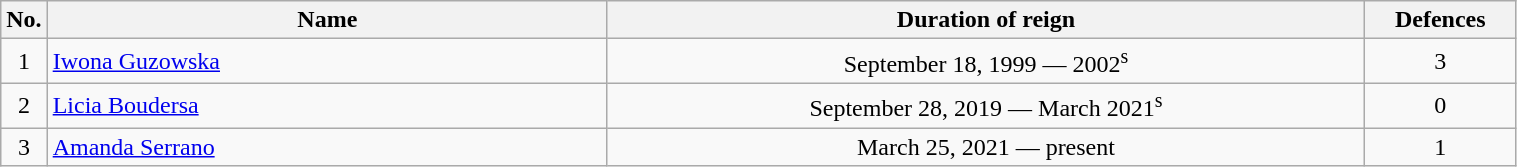<table class="wikitable" width=80%>
<tr>
<th width=3%>No.</th>
<th width=37%>Name</th>
<th width=50%>Duration of reign</th>
<th width=10%>Defences</th>
</tr>
<tr align=center>
<td>1</td>
<td align=left> <a href='#'>Iwona Guzowska</a></td>
<td>September 18, 1999 — 2002<sup>s</sup></td>
<td>3</td>
</tr>
<tr align=center>
<td>2</td>
<td align=left> <a href='#'>Licia Boudersa</a></td>
<td>September 28, 2019 — March 2021<sup>s</sup></td>
<td>0</td>
</tr>
<tr align=center>
<td>3</td>
<td align=left> <a href='#'>Amanda Serrano</a></td>
<td>March 25, 2021 — present</td>
<td>1</td>
</tr>
</table>
